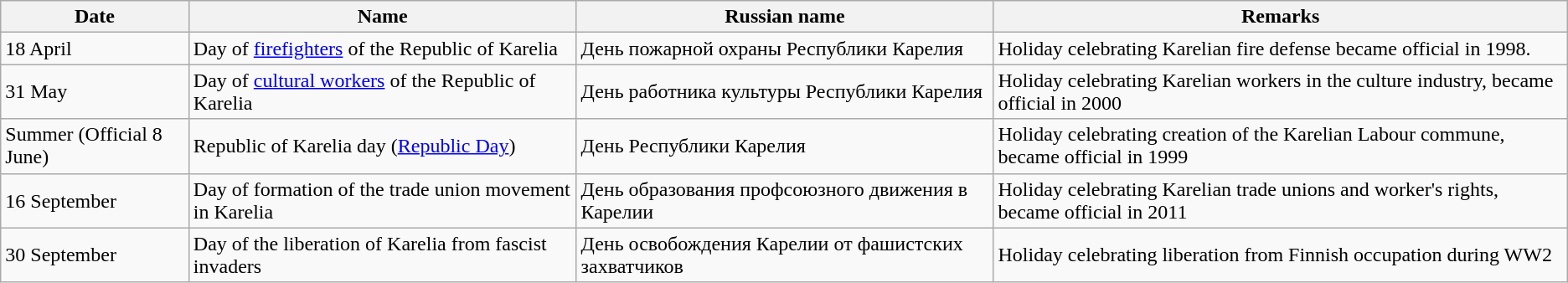<table class="wikitable">
<tr>
<th>Date</th>
<th>Name</th>
<th>Russian name</th>
<th>Remarks</th>
</tr>
<tr>
<td>18 April</td>
<td>Day of <a href='#'>firefighters</a> of the Republic of Karelia</td>
<td>День пожарной охраны Республики Карелия</td>
<td>Holiday celebrating Karelian fire defense became official in 1998.</td>
</tr>
<tr>
<td>31 May</td>
<td>Day of <a href='#'>cultural workers</a> of the Republic of Karelia</td>
<td>День работника культуры Республики Карелия</td>
<td>Holiday celebrating Karelian workers in the culture industry, became official in 2000</td>
</tr>
<tr>
<td>Summer (Official 8 June)</td>
<td>Republic of Karelia day (<a href='#'>Republic Day</a>)</td>
<td>День Республики Карелия</td>
<td>Holiday celebrating creation of the Karelian Labour commune, became official in 1999</td>
</tr>
<tr>
<td>16 September</td>
<td>Day of formation of the trade union movement in Karelia</td>
<td>День образования профсоюзного движения в Карелии</td>
<td>Holiday celebrating Karelian trade unions and worker's rights, became official in 2011</td>
</tr>
<tr>
<td>30 September</td>
<td>Day of the liberation of Karelia from fascist invaders</td>
<td>День освобождения Карелии от фашистских захватчиков</td>
<td>Holiday celebrating liberation from Finnish occupation during WW2</td>
</tr>
</table>
